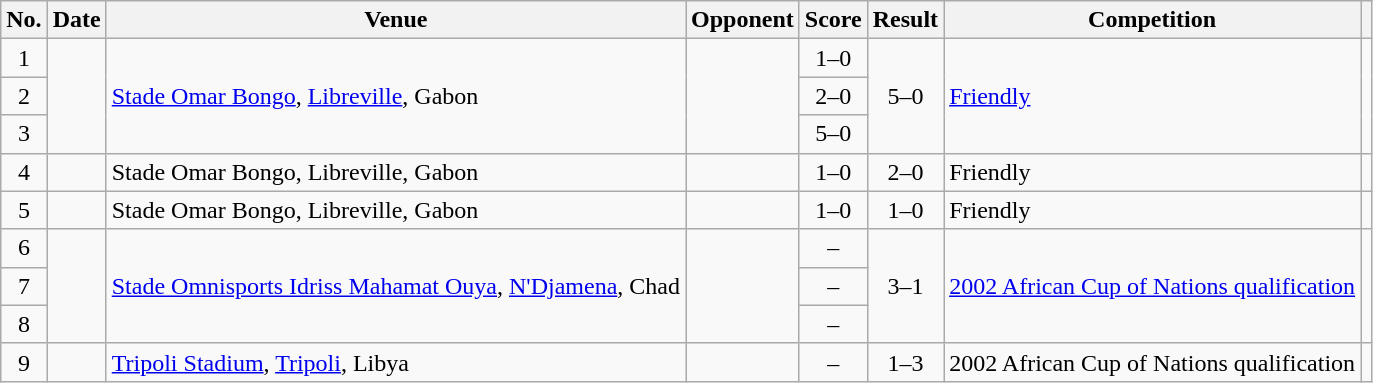<table class="wikitable sortable">
<tr>
<th scope="col">No.</th>
<th scope="col">Date</th>
<th scope="col">Venue</th>
<th scope="col">Opponent</th>
<th scope="col">Score</th>
<th scope="col">Result</th>
<th scope="col">Competition</th>
<th scope="col" class="unsortable"></th>
</tr>
<tr>
<td style="text-align:center">1</td>
<td rowspan="3"></td>
<td rowspan="3"><a href='#'>Stade Omar Bongo</a>, <a href='#'>Libreville</a>, Gabon</td>
<td rowspan="3"></td>
<td style="text-align:center">1–0</td>
<td rowspan="3" style="text-align:center">5–0</td>
<td rowspan="3"><a href='#'>Friendly</a></td>
<td rowspan="3"></td>
</tr>
<tr>
<td style="text-align:center">2</td>
<td style="text-align:center">2–0</td>
</tr>
<tr>
<td style="text-align:center">3</td>
<td style="text-align:center">5–0</td>
</tr>
<tr>
<td style="text-align:center">4</td>
<td></td>
<td>Stade Omar Bongo, Libreville, Gabon</td>
<td></td>
<td style="text-align:center">1–0</td>
<td style="text-align:center">2–0</td>
<td>Friendly</td>
<td></td>
</tr>
<tr>
<td style="text-align:center">5</td>
<td></td>
<td>Stade Omar Bongo, Libreville, Gabon</td>
<td></td>
<td style="text-align:center">1–0</td>
<td style="text-align:center">1–0</td>
<td>Friendly</td>
<td></td>
</tr>
<tr>
<td style="text-align:center">6</td>
<td rowspan="3"></td>
<td rowspan="3"><a href='#'>Stade Omnisports Idriss Mahamat Ouya</a>, <a href='#'>N'Djamena</a>, Chad</td>
<td rowspan="3"></td>
<td style="text-align:center">–</td>
<td rowspan="3" style="text-align:center">3–1</td>
<td rowspan="3"><a href='#'>2002 African Cup of Nations qualification</a></td>
<td rowspan="3"></td>
</tr>
<tr>
<td style="text-align:center">7</td>
<td style="text-align:center">–</td>
</tr>
<tr>
<td style="text-align:center">8</td>
<td style="text-align:center">–</td>
</tr>
<tr>
<td style="text-align:center">9</td>
<td></td>
<td><a href='#'>Tripoli Stadium</a>, <a href='#'>Tripoli</a>, Libya</td>
<td></td>
<td style="text-align:center">–</td>
<td style="text-align:center">1–3</td>
<td>2002 African Cup of Nations qualification</td>
<td></td>
</tr>
</table>
